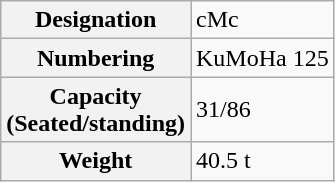<table class="wikitable">
<tr>
<th>Designation</th>
<td>cMc</td>
</tr>
<tr>
<th>Numbering</th>
<td>KuMoHa 125</td>
</tr>
<tr>
<th>Capacity<br>(Seated/standing)</th>
<td>31/86</td>
</tr>
<tr>
<th>Weight</th>
<td>40.5 t</td>
</tr>
</table>
